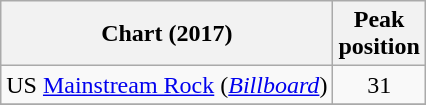<table class="wikitable sortable">
<tr>
<th>Chart (2017)</th>
<th>Peak<br>position</th>
</tr>
<tr>
<td>US <a href='#'>Mainstream Rock</a> (<em><a href='#'>Billboard</a></em>)</td>
<td style="text-align:center;">31</td>
</tr>
<tr>
</tr>
</table>
